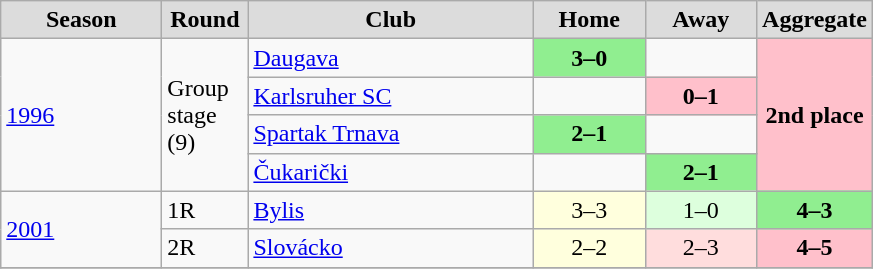<table class="wikitable" style="text-align: center;">
<tr>
<th width="100" style="background:#DCDCDC"style="background:#23308A;color:white;border:1px solid white"!style="background:#DCDCDC">Season</th>
<th width="50" style="background:#DCDCDC"style="background:#23308A;color:white;border:1px solid white"!style="background:#DCDCDC">Round</th>
<th width="183" style="background:#DCDCDC"style="background:#23308A;color:white;border:1px solid white"!style="background:#DCDCDC">Club</th>
<th width="67" style="background:#DCDCDC"style="background:#23308A;color:white;border:1px solid white"!style="background:#DCDCDC">Home</th>
<th width="67" style="background:#DCDCDC"style="background:#23308A;color:white;border:1px solid white"!style="background:#DCDCDC">Away</th>
<th width="67" style="background:#DCDCDC"style="background:#23308A;color:white;border:1px solid white"!style="background:#DCDCDC">Aggregate</th>
</tr>
<tr>
<td rowspan=4 align=left><a href='#'>1996</a></td>
<td rowspan=4 align=left>Group stage (9)</td>
<td align=left> <a href='#'>Daugava</a></td>
<td bgcolor=lightgreen style="text-align:center;"><strong>3–0</strong></td>
<td></td>
<td rowspan="4" bgcolor=pink style="text-align:center;"><strong>2nd place</strong></td>
</tr>
<tr>
<td align=left> <a href='#'>Karlsruher SC</a></td>
<td></td>
<td bgcolor=pink style="text-align:center;"><strong>0–1</strong></td>
</tr>
<tr>
<td align=left> <a href='#'>Spartak Trnava</a></td>
<td bgcolor=lightgreen style="text-align:center;"><strong>2–1</strong></td>
<td></td>
</tr>
<tr>
<td align=left> <a href='#'>Čukarički</a></td>
<td></td>
<td bgcolor=lightgreen style="text-align:center;"><strong>2–1</strong></td>
</tr>
<tr>
<td rowspan=2 align=left><a href='#'>2001</a></td>
<td align=left>1R</td>
<td align=left> <a href='#'>Bylis</a></td>
<td bgcolor="#ffffdd" style="text-align:center;">3–3</td>
<td bgcolor="#ddffdd" style="text-align:center;">1–0</td>
<td bgcolor=lightgreen style="text-align:center;"><strong>4–3</strong></td>
</tr>
<tr>
<td align=left>2R</td>
<td align=left> <a href='#'>Slovácko</a></td>
<td bgcolor="#ffffdd" style="text-align:center;">2–2</td>
<td bgcolor="#ffdddd" style="text-align:center;">2–3</td>
<td bgcolor=pink style="text-align:center;"><strong>4–5</strong></td>
</tr>
<tr>
</tr>
</table>
